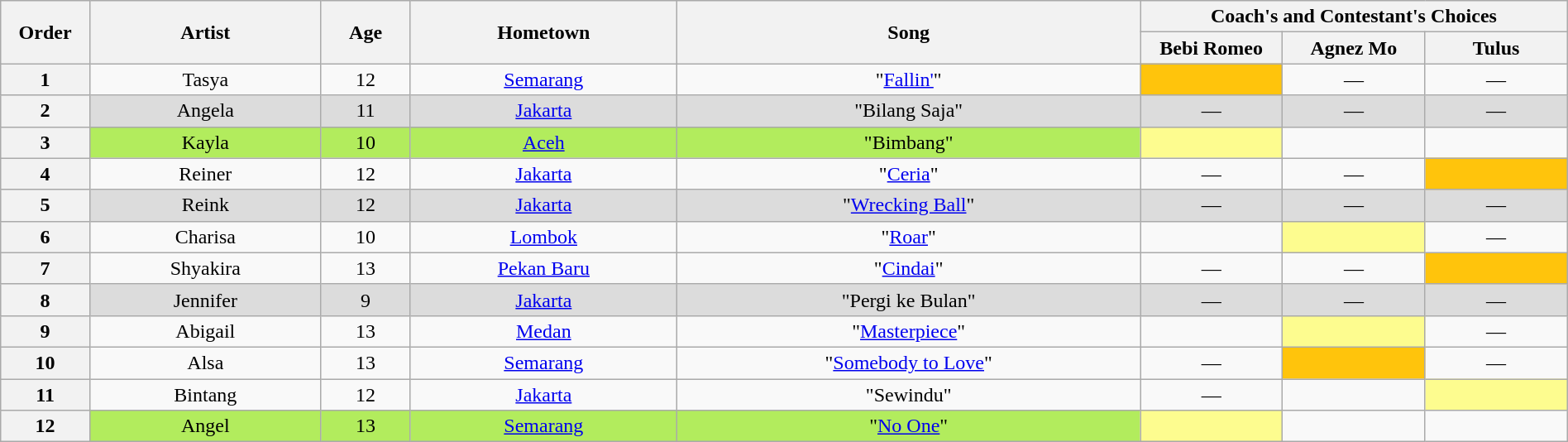<table class="wikitable" style="text-align:center; width:100%;">
<tr>
<th rowspan="2" scope="col" style="width:05%;">Order</th>
<th rowspan="2" scope="col" style="width:13%;">Artist</th>
<th rowspan="2" scope="col" style="width:05%;">Age</th>
<th rowspan="2" scope="col" style="width:15%;">Hometown</th>
<th rowspan="2" scope="col" style="width:26%;">Song</th>
<th colspan="3" scope="col" style="width:40%;">Coach's and Contestant's Choices</th>
</tr>
<tr>
<th style="width:08%;">Bebi Romeo</th>
<th style="width:08%;">Agnez Mo</th>
<th style="width:08%;">Tulus</th>
</tr>
<tr>
<th>1</th>
<td>Tasya</td>
<td>12</td>
<td><a href='#'>Semarang</a></td>
<td>"<a href='#'>Fallin'</a>"</td>
<td style="background:#ffc40c;"><strong></strong></td>
<td>—</td>
<td>—</td>
</tr>
<tr bgcolor=#DCDCDC>
<th>2</th>
<td>Angela</td>
<td>11</td>
<td><a href='#'>Jakarta</a></td>
<td>"Bilang Saja"</td>
<td>—</td>
<td>—</td>
<td>—</td>
</tr>
<tr>
<th>3</th>
<td style="background:#B2EC5D;">Kayla</td>
<td style="background:#B2EC5D;">10</td>
<td style="background:#B2EC5D;"><a href='#'>Aceh</a></td>
<td style="background:#B2EC5D;">"Bimbang"</td>
<td style="background:#fdfc8f;"><strong></strong></td>
<td><strong></strong></td>
<td><strong></strong></td>
</tr>
<tr>
<th>4</th>
<td>Reiner</td>
<td>12</td>
<td><a href='#'>Jakarta</a></td>
<td>"<a href='#'>Ceria</a>"</td>
<td>—</td>
<td>—</td>
<td style="background:#ffc40c;"><strong></strong></td>
</tr>
<tr bgcolor=#DCDCDC>
<th>5</th>
<td>Reink</td>
<td>12</td>
<td><a href='#'>Jakarta</a></td>
<td>"<a href='#'>Wrecking Ball</a>"</td>
<td>—</td>
<td>—</td>
<td>—</td>
</tr>
<tr>
<th>6</th>
<td>Charisa</td>
<td>10</td>
<td><a href='#'>Lombok</a></td>
<td>"<a href='#'>Roar</a>"</td>
<td><strong></strong></td>
<td style="background:#fdfc8f;"><strong></strong></td>
<td>—</td>
</tr>
<tr>
<th>7</th>
<td>Shyakira</td>
<td>13</td>
<td><a href='#'>Pekan Baru</a></td>
<td>"<a href='#'>Cindai</a>"</td>
<td>—</td>
<td>—</td>
<td style="background:#ffc40c;"><strong></strong></td>
</tr>
<tr bgcolor=#DCDCDC>
<th>8</th>
<td>Jennifer</td>
<td>9</td>
<td><a href='#'>Jakarta</a></td>
<td>"Pergi ke Bulan"</td>
<td>—</td>
<td>—</td>
<td>—</td>
</tr>
<tr>
<th>9</th>
<td>Abigail</td>
<td>13</td>
<td><a href='#'>Medan</a></td>
<td>"<a href='#'>Masterpiece</a>"</td>
<td><strong></strong></td>
<td style="background:#fdfc8f;"><strong></strong></td>
<td>—</td>
</tr>
<tr>
<th>10</th>
<td>Alsa</td>
<td>13</td>
<td><a href='#'>Semarang</a></td>
<td>"<a href='#'>Somebody to Love</a>"</td>
<td>—</td>
<td style="background:#ffc40c;"><strong></strong></td>
<td>—</td>
</tr>
<tr>
<th>11</th>
<td>Bintang</td>
<td>12</td>
<td><a href='#'>Jakarta</a></td>
<td>"Sewindu"</td>
<td>—</td>
<td><strong></strong></td>
<td style="background:#fdfc8f;"><strong></strong></td>
</tr>
<tr>
<th>12</th>
<td style="background:#B2EC5D;">Angel</td>
<td style="background:#B2EC5D;">13</td>
<td style="background:#B2EC5D;"><a href='#'>Semarang</a></td>
<td style="background:#B2EC5D;">"<a href='#'>No One</a>"</td>
<td style="background:#fdfc8f;"><strong></strong></td>
<td><strong></strong></td>
<td><strong></strong></td>
</tr>
</table>
